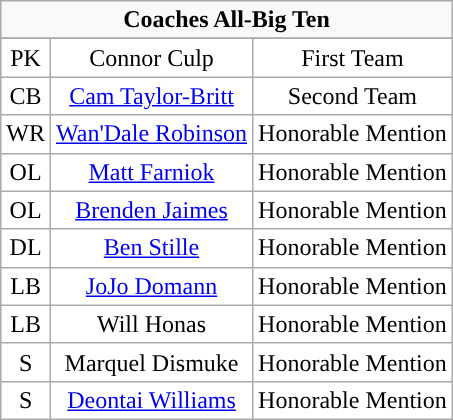<table class="wikitable sortable" style="text-align:center">
<tr>
<td colspan="3"><strong>Coaches All-Big Ten</strong></td>
</tr>
<tr>
</tr>
<tr style="text-align:center;">
<td style="background:white">PK</td>
<td style="background:white">Connor Culp</td>
<td style="background:white">First Team</td>
</tr>
<tr style="text-align:center;">
<td style="background:white">CB</td>
<td style="background:white"><a href='#'>Cam Taylor-Britt</a></td>
<td style="background:white">Second Team</td>
</tr>
<tr style="text-align:center;">
<td style="background:white">WR</td>
<td style="background:white"><a href='#'>Wan'Dale Robinson</a></td>
<td style="background:white">Honorable Mention</td>
</tr>
<tr style="text-align:center;">
<td style="background:white">OL</td>
<td style="background:white"><a href='#'>Matt Farniok</a></td>
<td style="background:white">Honorable Mention</td>
</tr>
<tr style="text-align:center;">
<td style="background:white">OL</td>
<td style="background:white"><a href='#'>Brenden Jaimes</a></td>
<td style="background:white">Honorable Mention</td>
</tr>
<tr style="text-align:center;">
<td style="background:white">DL</td>
<td style="background:white"><a href='#'>Ben Stille</a></td>
<td style="background:white">Honorable Mention</td>
</tr>
<tr style="text-align:center;">
<td style="background:white">LB</td>
<td style="background:white"><a href='#'>JoJo Domann</a></td>
<td style="background:white">Honorable Mention</td>
</tr>
<tr style="text-align:center;">
<td style="background:white">LB</td>
<td style="background:white">Will Honas</td>
<td style="background:white">Honorable Mention</td>
</tr>
<tr style="text-align:center;">
<td style="background:white">S</td>
<td style="background:white">Marquel Dismuke</td>
<td style="background:white">Honorable Mention</td>
</tr>
<tr style="text-align:center;">
<td style="background:white">S</td>
<td style="background:white"><a href='#'>Deontai Williams</a></td>
<td style="background:white">Honorable Mention</td>
</tr>
</table>
